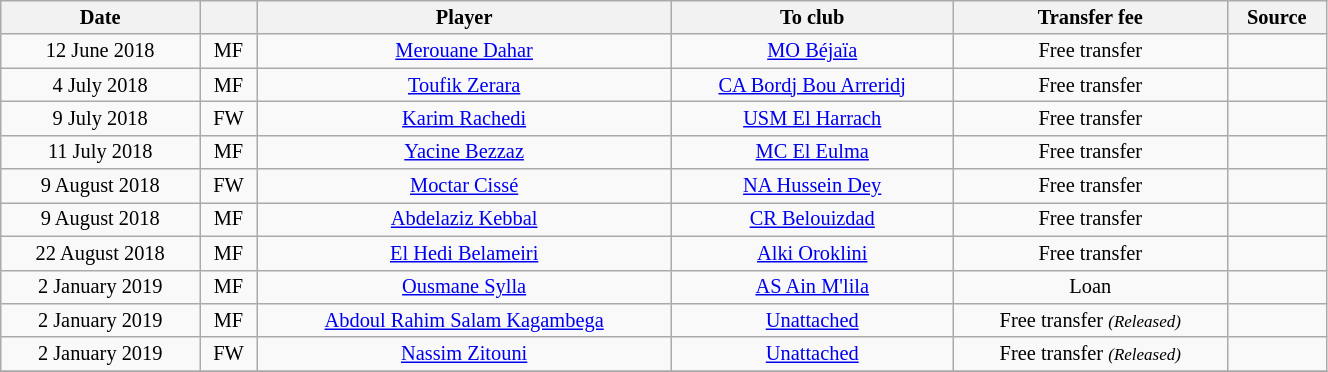<table class="wikitable sortable" style="width:70%; text-align:center; font-size:85%; text-align:centre;">
<tr>
<th>Date</th>
<th></th>
<th>Player</th>
<th>To club</th>
<th>Transfer fee</th>
<th>Source</th>
</tr>
<tr>
<td>12 June 2018</td>
<td>MF</td>
<td> <a href='#'>Merouane Dahar</a></td>
<td><a href='#'>MO Béjaïa</a></td>
<td>Free transfer</td>
<td></td>
</tr>
<tr>
<td>4 July 2018</td>
<td>MF</td>
<td> <a href='#'>Toufik Zerara</a></td>
<td><a href='#'>CA Bordj Bou Arreridj</a></td>
<td>Free transfer</td>
<td></td>
</tr>
<tr>
<td>9 July 2018</td>
<td>FW</td>
<td> <a href='#'>Karim Rachedi</a></td>
<td><a href='#'>USM El Harrach</a></td>
<td>Free transfer</td>
<td></td>
</tr>
<tr>
<td>11 July 2018</td>
<td>MF</td>
<td> <a href='#'>Yacine Bezzaz</a></td>
<td><a href='#'>MC El Eulma</a></td>
<td>Free transfer</td>
<td></td>
</tr>
<tr>
<td>9 August 2018</td>
<td>FW</td>
<td> <a href='#'>Moctar Cissé</a></td>
<td><a href='#'>NA Hussein Dey</a></td>
<td>Free transfer</td>
<td></td>
</tr>
<tr>
<td>9 August 2018</td>
<td>MF</td>
<td> <a href='#'>Abdelaziz Kebbal</a></td>
<td><a href='#'>CR Belouizdad</a></td>
<td>Free transfer</td>
<td></td>
</tr>
<tr>
<td>22 August 2018</td>
<td>MF</td>
<td> <a href='#'>El Hedi Belameiri</a></td>
<td> <a href='#'>Alki Oroklini</a></td>
<td>Free transfer</td>
<td></td>
</tr>
<tr>
<td>2 January 2019</td>
<td>MF</td>
<td> <a href='#'>Ousmane Sylla</a></td>
<td><a href='#'>AS Ain M'lila</a></td>
<td>Loan</td>
<td></td>
</tr>
<tr>
<td>2 January 2019</td>
<td>MF</td>
<td> <a href='#'>Abdoul Rahim Salam Kagambega</a></td>
<td><a href='#'>Unattached</a></td>
<td>Free transfer <small><em>(Released)</em></small></td>
<td></td>
</tr>
<tr>
<td>2 January 2019</td>
<td>FW</td>
<td> <a href='#'>Nassim Zitouni</a></td>
<td><a href='#'>Unattached</a></td>
<td>Free transfer <small><em>(Released)</em></small></td>
<td></td>
</tr>
<tr>
</tr>
</table>
